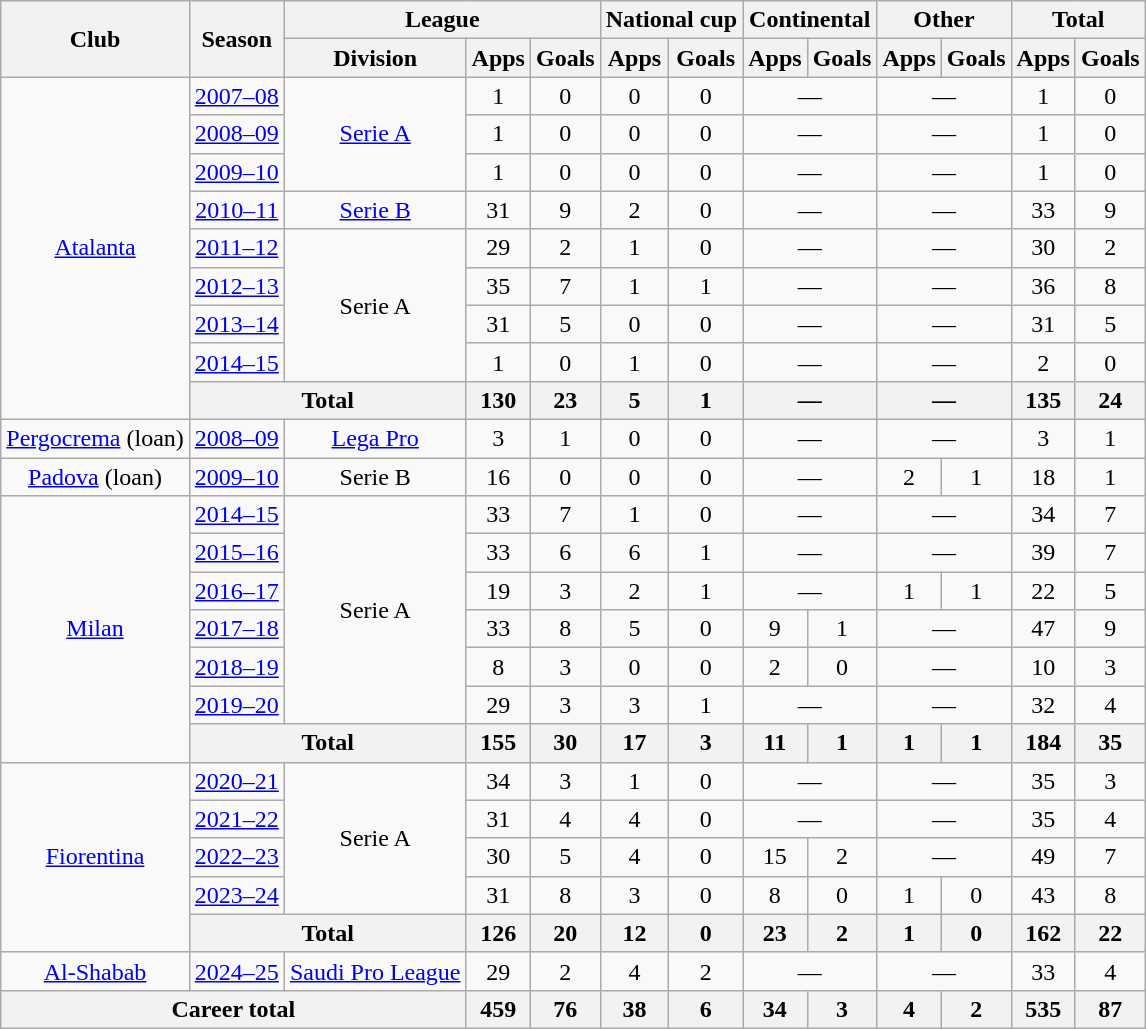<table class="wikitable" style="text-align:center">
<tr>
<th rowspan="2">Club</th>
<th rowspan="2">Season</th>
<th colspan="3">League</th>
<th colspan="2">National cup</th>
<th colspan="2">Continental</th>
<th colspan="2">Other</th>
<th colspan="2">Total</th>
</tr>
<tr>
<th>Division</th>
<th>Apps</th>
<th>Goals</th>
<th>Apps</th>
<th>Goals</th>
<th>Apps</th>
<th>Goals</th>
<th>Apps</th>
<th>Goals</th>
<th>Apps</th>
<th>Goals</th>
</tr>
<tr>
<td rowspan="9"><a href='#'>Atalanta</a></td>
<td><a href='#'>2007–08</a></td>
<td rowspan="3"><a href='#'>Serie A</a></td>
<td>1</td>
<td>0</td>
<td>0</td>
<td>0</td>
<td colspan="2">—</td>
<td colspan="2">—</td>
<td>1</td>
<td>0</td>
</tr>
<tr>
<td><a href='#'>2008–09</a></td>
<td>1</td>
<td>0</td>
<td>0</td>
<td>0</td>
<td colspan="2">—</td>
<td colspan="2">—</td>
<td>1</td>
<td>0</td>
</tr>
<tr>
<td><a href='#'>2009–10</a></td>
<td>1</td>
<td>0</td>
<td>0</td>
<td>0</td>
<td colspan="2">—</td>
<td colspan="2">—</td>
<td>1</td>
<td>0</td>
</tr>
<tr>
<td><a href='#'>2010–11</a></td>
<td><a href='#'>Serie B</a></td>
<td>31</td>
<td>9</td>
<td>2</td>
<td>0</td>
<td colspan="2">—</td>
<td colspan="2">—</td>
<td>33</td>
<td>9</td>
</tr>
<tr>
<td><a href='#'>2011–12</a></td>
<td rowspan="4">Serie A</td>
<td>29</td>
<td>2</td>
<td>1</td>
<td>0</td>
<td colspan="2">—</td>
<td colspan="2">—</td>
<td>30</td>
<td>2</td>
</tr>
<tr>
<td><a href='#'>2012–13</a></td>
<td>35</td>
<td>7</td>
<td>1</td>
<td>1</td>
<td colspan="2">—</td>
<td colspan="2">—</td>
<td>36</td>
<td>8</td>
</tr>
<tr>
<td><a href='#'>2013–14</a></td>
<td>31</td>
<td>5</td>
<td>0</td>
<td>0</td>
<td colspan="2">—</td>
<td colspan="2">—</td>
<td>31</td>
<td>5</td>
</tr>
<tr>
<td><a href='#'>2014–15</a></td>
<td>1</td>
<td>0</td>
<td>1</td>
<td>0</td>
<td colspan="2">—</td>
<td colspan="2">—</td>
<td>2</td>
<td>0</td>
</tr>
<tr>
<th colspan="2">Total</th>
<th>130</th>
<th>23</th>
<th>5</th>
<th>1</th>
<th colspan="2">—</th>
<th colspan="2">—</th>
<th>135</th>
<th>24</th>
</tr>
<tr>
<td><a href='#'>Pergocrema</a> (loan)</td>
<td><a href='#'>2008–09</a></td>
<td><a href='#'>Lega Pro</a></td>
<td>3</td>
<td>1</td>
<td>0</td>
<td>0</td>
<td colspan="2">—</td>
<td colspan="2">—</td>
<td>3</td>
<td>1</td>
</tr>
<tr>
<td><a href='#'>Padova</a> (loan)</td>
<td><a href='#'>2009–10</a></td>
<td>Serie B</td>
<td>16</td>
<td>0</td>
<td>0</td>
<td>0</td>
<td colspan="2">—</td>
<td>2</td>
<td>1</td>
<td>18</td>
<td>1</td>
</tr>
<tr>
<td rowspan="7"><a href='#'>Milan</a></td>
<td><a href='#'>2014–15</a></td>
<td rowspan="6">Serie A</td>
<td>33</td>
<td>7</td>
<td>1</td>
<td>0</td>
<td colspan="2">—</td>
<td colspan="2">—</td>
<td>34</td>
<td>7</td>
</tr>
<tr>
<td><a href='#'>2015–16</a></td>
<td>33</td>
<td>6</td>
<td>6</td>
<td>1</td>
<td colspan="2">—</td>
<td colspan="2">—</td>
<td>39</td>
<td>7</td>
</tr>
<tr>
<td><a href='#'>2016–17</a></td>
<td>19</td>
<td>3</td>
<td>2</td>
<td>1</td>
<td colspan="2">—</td>
<td>1</td>
<td>1</td>
<td>22</td>
<td>5</td>
</tr>
<tr>
<td><a href='#'>2017–18</a></td>
<td>33</td>
<td>8</td>
<td>5</td>
<td>0</td>
<td>9</td>
<td>1</td>
<td colspan="2">—</td>
<td>47</td>
<td>9</td>
</tr>
<tr>
<td><a href='#'>2018–19</a></td>
<td>8</td>
<td>3</td>
<td>0</td>
<td>0</td>
<td>2</td>
<td>0</td>
<td colspan="2">—</td>
<td>10</td>
<td>3</td>
</tr>
<tr>
<td><a href='#'>2019–20</a></td>
<td>29</td>
<td>3</td>
<td>3</td>
<td>1</td>
<td colspan="2">—</td>
<td colspan="2">—</td>
<td>32</td>
<td>4</td>
</tr>
<tr>
<th colspan="2">Total</th>
<th>155</th>
<th>30</th>
<th>17</th>
<th>3</th>
<th>11</th>
<th>1</th>
<th>1</th>
<th>1</th>
<th>184</th>
<th>35</th>
</tr>
<tr>
<td rowspan="5"><a href='#'>Fiorentina</a></td>
<td><a href='#'>2020–21</a></td>
<td rowspan="4">Serie A</td>
<td>34</td>
<td>3</td>
<td>1</td>
<td>0</td>
<td colspan="2">—</td>
<td colspan="2">—</td>
<td>35</td>
<td>3</td>
</tr>
<tr>
<td><a href='#'>2021–22</a></td>
<td>31</td>
<td>4</td>
<td>4</td>
<td>0</td>
<td colspan="2">—</td>
<td colspan="2">—</td>
<td>35</td>
<td>4</td>
</tr>
<tr>
<td><a href='#'>2022–23</a></td>
<td>30</td>
<td>5</td>
<td>4</td>
<td>0</td>
<td>15</td>
<td>2</td>
<td colspan="2">—</td>
<td>49</td>
<td>7</td>
</tr>
<tr>
<td><a href='#'>2023–24</a></td>
<td>31</td>
<td>8</td>
<td>3</td>
<td>0</td>
<td>8</td>
<td>0</td>
<td>1</td>
<td>0</td>
<td>43</td>
<td>8</td>
</tr>
<tr>
<th colspan="2">Total</th>
<th>126</th>
<th>20</th>
<th>12</th>
<th>0</th>
<th>23</th>
<th>2</th>
<th>1</th>
<th>0</th>
<th>162</th>
<th>22</th>
</tr>
<tr>
<td><a href='#'>Al-Shabab</a></td>
<td><a href='#'>2024–25</a></td>
<td><a href='#'>Saudi Pro League</a></td>
<td>29</td>
<td>2</td>
<td>4</td>
<td>2</td>
<td colspan="2">—</td>
<td colspan="2">—</td>
<td>33</td>
<td>4</td>
</tr>
<tr>
<th colspan="3">Career total</th>
<th>459</th>
<th>76</th>
<th>38</th>
<th>6</th>
<th>34</th>
<th>3</th>
<th>4</th>
<th>2</th>
<th>535</th>
<th>87</th>
</tr>
</table>
